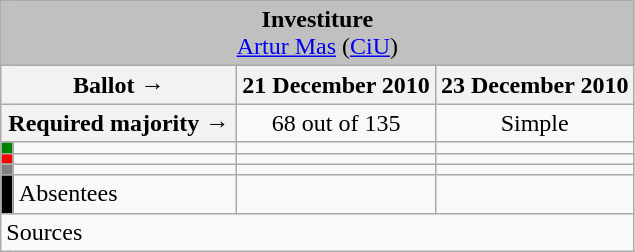<table class="wikitable" style="text-align:center;">
<tr>
<td colspan="4" align="center" bgcolor="#C0C0C0"><strong>Investiture</strong><br><a href='#'>Artur Mas</a> (<a href='#'>CiU</a>)</td>
</tr>
<tr>
<th colspan="2" width="150px">Ballot →</th>
<th>21 December 2010</th>
<th>23 December 2010</th>
</tr>
<tr>
<th colspan="2">Required majority →</th>
<td>68 out of 135 </td>
<td>Simple </td>
</tr>
<tr>
<th width="1px" style="background:green;"></th>
<td align="left"></td>
<td></td>
<td></td>
</tr>
<tr>
<th style="color:inherit;background:red;"></th>
<td align="left"></td>
<td></td>
<td></td>
</tr>
<tr>
<th style="color:inherit;background:gray;"></th>
<td align="left"></td>
<td></td>
<td></td>
</tr>
<tr>
<th style="color:inherit;background:black;"></th>
<td align="left"><span>Absentees</span></td>
<td></td>
<td></td>
</tr>
<tr>
<td align="left" colspan="4">Sources</td>
</tr>
</table>
